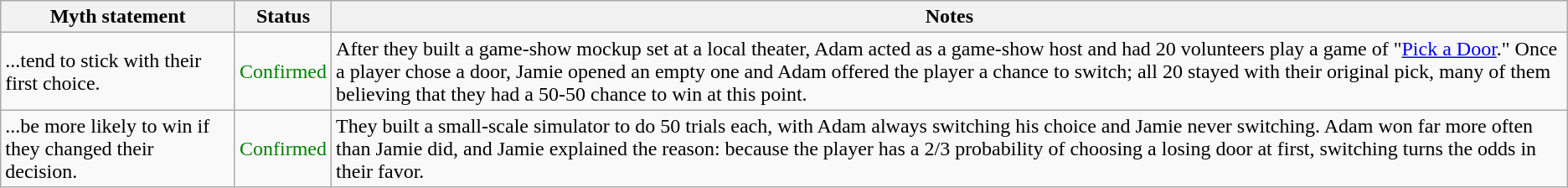<table class="wikitable plainrowheaders">
<tr>
<th>Myth statement</th>
<th>Status</th>
<th>Notes</th>
</tr>
<tr>
<td>...tend to stick with their first choice.</td>
<td style="color:green">Confirmed</td>
<td>After they built a game-show mockup set at a local theater, Adam acted as a game-show host and had 20 volunteers play a game of "<a href='#'>Pick a Door</a>." Once a player chose a door, Jamie opened an empty one and Adam offered the player a chance to switch; all 20 stayed with their original pick, many of them believing that they had a 50-50 chance to win at this point.</td>
</tr>
<tr>
<td>...be more likely to win if they changed their decision.</td>
<td style="color:green">Confirmed</td>
<td>They built a small-scale simulator to do 50 trials each, with Adam always switching his choice and Jamie never switching. Adam won far more often than Jamie did, and Jamie explained the reason: because the player has a 2/3 probability of choosing a losing door at first, switching turns the odds in their favor.</td>
</tr>
</table>
